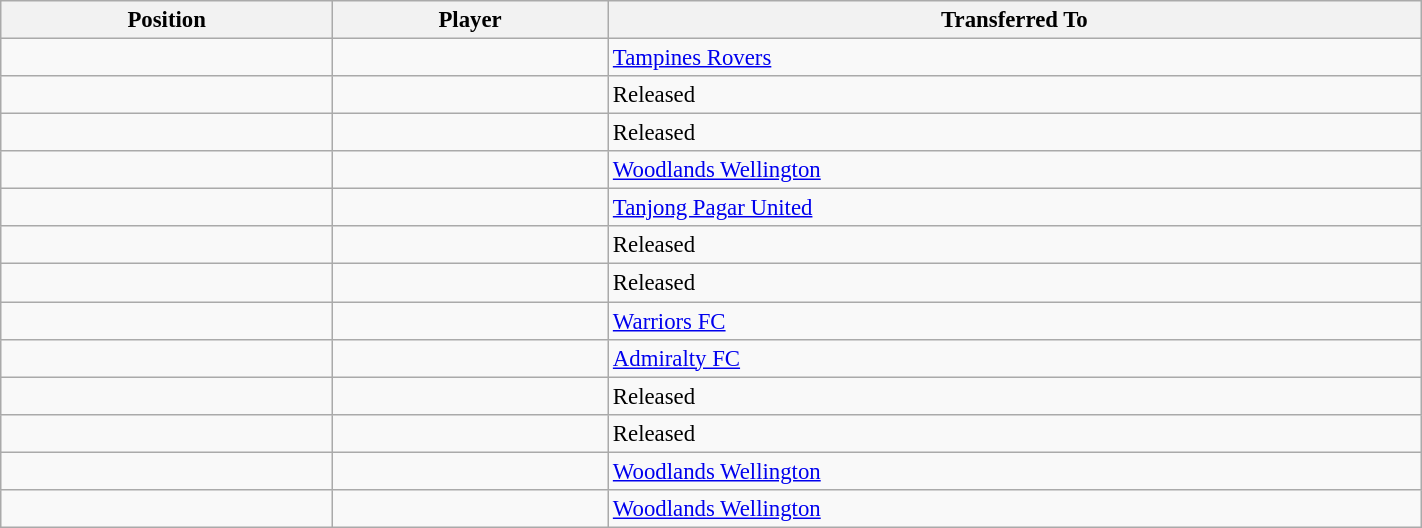<table class="wikitable sortable" style="width:75%; text-align:center; font-size:95%; text-align:left;">
<tr>
<th><strong>Position</strong></th>
<th><strong>Player</strong></th>
<th><strong>Transferred To</strong></th>
</tr>
<tr>
<td></td>
<td></td>
<td> <a href='#'>Tampines Rovers</a></td>
</tr>
<tr>
<td></td>
<td></td>
<td>Released</td>
</tr>
<tr>
<td></td>
<td></td>
<td>Released</td>
</tr>
<tr>
<td></td>
<td></td>
<td> <a href='#'>Woodlands Wellington</a></td>
</tr>
<tr>
<td></td>
<td></td>
<td> <a href='#'>Tanjong Pagar United</a></td>
</tr>
<tr>
<td></td>
<td></td>
<td>Released</td>
</tr>
<tr>
<td></td>
<td></td>
<td>Released</td>
</tr>
<tr>
<td></td>
<td></td>
<td> <a href='#'>Warriors FC</a></td>
</tr>
<tr>
<td></td>
<td></td>
<td> <a href='#'>Admiralty FC</a></td>
</tr>
<tr>
<td></td>
<td></td>
<td>Released</td>
</tr>
<tr>
<td></td>
<td></td>
<td>Released</td>
</tr>
<tr>
<td></td>
<td></td>
<td> <a href='#'>Woodlands Wellington</a></td>
</tr>
<tr>
<td></td>
<td></td>
<td> <a href='#'>Woodlands Wellington</a></td>
</tr>
</table>
